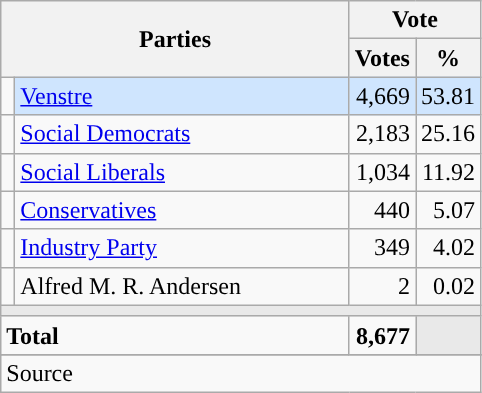<table class="wikitable" style="text-align:right;">
<tr>
<th style="text-align:centre;" rowspan="2" colspan="2" width="225">Parties</th>
<th colspan="3">Vote</th>
</tr>
<tr>
<th width="15">Votes</th>
<th width="15">%</th>
</tr>
<tr>
<td width="2" style="color:inherit;background:"></td>
<td bgcolor=#cfe5fe  align="left"><a href='#'>Venstre</a></td>
<td bgcolor=#cfe5fe>4,669</td>
<td bgcolor=#cfe5fe>53.81</td>
</tr>
<tr>
<td width="2" style="color:inherit;background:"></td>
<td align="left"><a href='#'>Social Democrats</a></td>
<td>2,183</td>
<td>25.16</td>
</tr>
<tr>
<td width="2" style="color:inherit;background:"></td>
<td align="left"><a href='#'>Social Liberals</a></td>
<td>1,034</td>
<td>11.92</td>
</tr>
<tr>
<td width="2" style="color:inherit;background:"></td>
<td align="left"><a href='#'>Conservatives</a></td>
<td>440</td>
<td>5.07</td>
</tr>
<tr>
<td width="2" style="color:inherit;background:"></td>
<td align="left"><a href='#'>Industry Party</a></td>
<td>349</td>
<td>4.02</td>
</tr>
<tr>
<td width="2" style="color:inherit;background:"></td>
<td align="left">Alfred M. R. Andersen</td>
<td>2</td>
<td>0.02</td>
</tr>
<tr>
<td colspan="7" bgcolor="#E9E9E9"></td>
</tr>
<tr>
<td align="left" colspan="2"><strong>Total</strong></td>
<td><strong>8,677</strong></td>
<td bgcolor="#E9E9E9" colspan="2"></td>
</tr>
<tr>
</tr>
<tr>
<td align="left" colspan="6">Source</td>
</tr>
</table>
